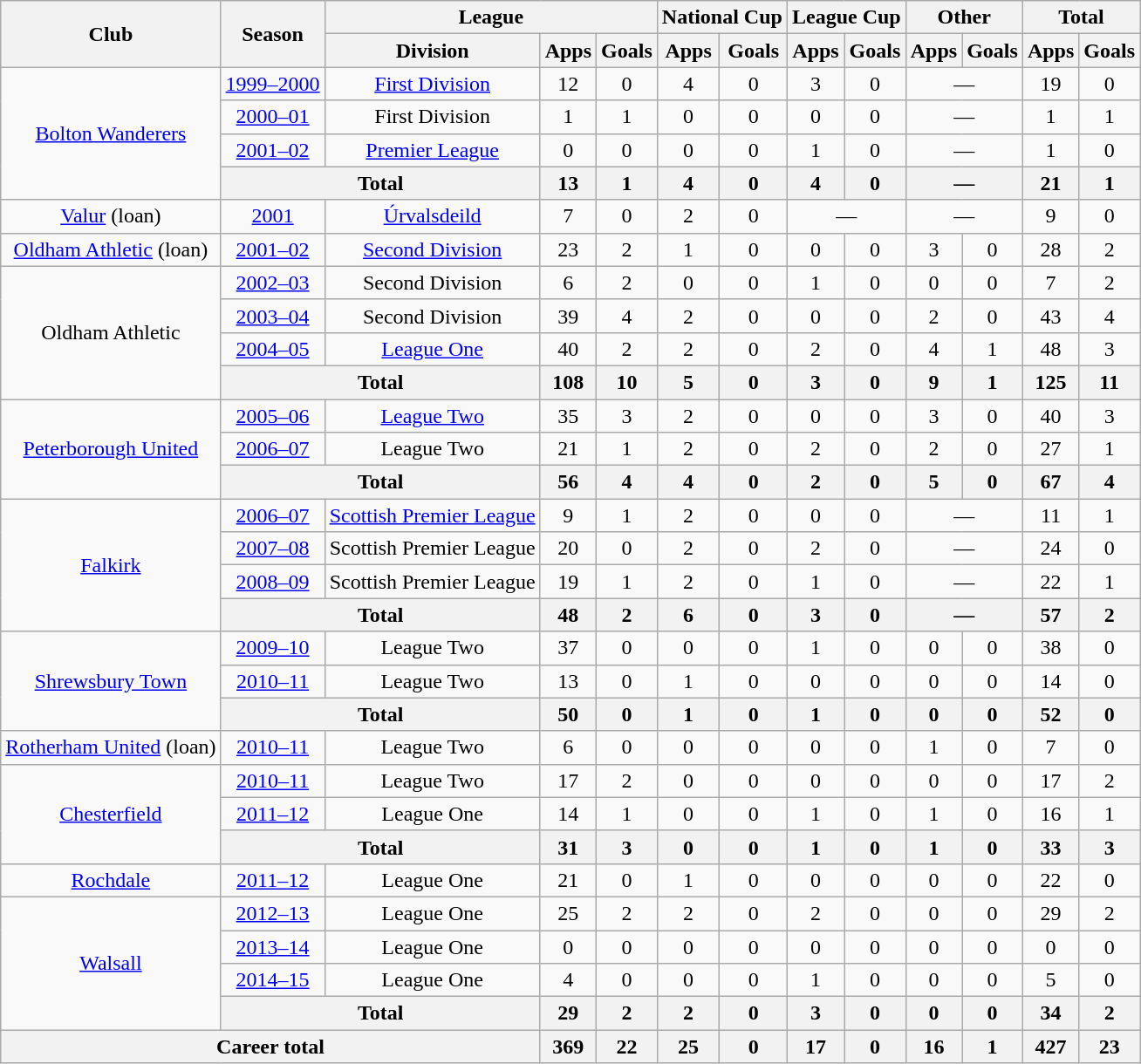<table class=wikitable style="text-align: center">
<tr>
<th rowspan=2>Club</th>
<th rowspan=2>Season</th>
<th colspan=3>League</th>
<th colspan=2>National Cup</th>
<th colspan=2>League Cup</th>
<th colspan=2>Other</th>
<th colspan=2>Total</th>
</tr>
<tr>
<th>Division</th>
<th>Apps</th>
<th>Goals</th>
<th>Apps</th>
<th>Goals</th>
<th>Apps</th>
<th>Goals</th>
<th>Apps</th>
<th>Goals</th>
<th>Apps</th>
<th>Goals</th>
</tr>
<tr>
<td rowspan=4><a href='#'>Bolton Wanderers</a></td>
<td><a href='#'>1999–2000</a></td>
<td><a href='#'>First Division</a></td>
<td>12</td>
<td>0</td>
<td>4</td>
<td>0</td>
<td>3</td>
<td>0</td>
<td colspan=2>—</td>
<td>19</td>
<td>0</td>
</tr>
<tr>
<td><a href='#'>2000–01</a></td>
<td>First Division</td>
<td>1</td>
<td>1</td>
<td>0</td>
<td>0</td>
<td>0</td>
<td>0</td>
<td colspan=2>—</td>
<td>1</td>
<td>1</td>
</tr>
<tr>
<td><a href='#'>2001–02</a></td>
<td><a href='#'>Premier League</a></td>
<td>0</td>
<td>0</td>
<td>0</td>
<td>0</td>
<td>1</td>
<td>0</td>
<td colspan=2>—</td>
<td>1</td>
<td>0</td>
</tr>
<tr>
<th colspan=2>Total</th>
<th>13</th>
<th>1</th>
<th>4</th>
<th>0</th>
<th>4</th>
<th>0</th>
<th colspan=2>—</th>
<th>21</th>
<th>1</th>
</tr>
<tr>
<td><a href='#'>Valur</a> (loan)</td>
<td><a href='#'>2001</a></td>
<td><a href='#'>Úrvalsdeild</a></td>
<td>7</td>
<td>0</td>
<td>2</td>
<td>0</td>
<td colspan="2">—</td>
<td colspan="2">—</td>
<td>9</td>
<td>0</td>
</tr>
<tr>
<td><a href='#'>Oldham Athletic</a> (loan)</td>
<td><a href='#'>2001–02</a></td>
<td><a href='#'>Second Division</a></td>
<td>23</td>
<td>2</td>
<td>1</td>
<td>0</td>
<td>0</td>
<td>0</td>
<td>3</td>
<td>0</td>
<td>28</td>
<td>2</td>
</tr>
<tr>
<td rowspan=4>Oldham Athletic</td>
<td><a href='#'>2002–03</a></td>
<td>Second Division</td>
<td>6</td>
<td>2</td>
<td>0</td>
<td>0</td>
<td>1</td>
<td>0</td>
<td>0</td>
<td>0</td>
<td>7</td>
<td>2</td>
</tr>
<tr>
<td><a href='#'>2003–04</a></td>
<td>Second Division</td>
<td>39</td>
<td>4</td>
<td>2</td>
<td>0</td>
<td>0</td>
<td>0</td>
<td>2</td>
<td>0</td>
<td>43</td>
<td>4</td>
</tr>
<tr>
<td><a href='#'>2004–05</a></td>
<td><a href='#'>League One</a></td>
<td>40</td>
<td>2</td>
<td>2</td>
<td>0</td>
<td>2</td>
<td>0</td>
<td>4</td>
<td>1</td>
<td>48</td>
<td>3</td>
</tr>
<tr>
<th colspan=2>Total</th>
<th>108</th>
<th>10</th>
<th>5</th>
<th>0</th>
<th>3</th>
<th>0</th>
<th>9</th>
<th>1</th>
<th>125</th>
<th>11</th>
</tr>
<tr>
<td rowspan=3><a href='#'>Peterborough United</a></td>
<td><a href='#'>2005–06</a></td>
<td><a href='#'>League Two</a></td>
<td>35</td>
<td>3</td>
<td>2</td>
<td>0</td>
<td>0</td>
<td>0</td>
<td>3</td>
<td>0</td>
<td>40</td>
<td>3</td>
</tr>
<tr>
<td><a href='#'>2006–07</a></td>
<td>League Two</td>
<td>21</td>
<td>1</td>
<td>2</td>
<td>0</td>
<td>2</td>
<td>0</td>
<td>2</td>
<td>0</td>
<td>27</td>
<td>1</td>
</tr>
<tr>
<th colspan=2>Total</th>
<th>56</th>
<th>4</th>
<th>4</th>
<th>0</th>
<th>2</th>
<th>0</th>
<th>5</th>
<th>0</th>
<th>67</th>
<th>4</th>
</tr>
<tr>
<td rowspan=4><a href='#'>Falkirk</a></td>
<td><a href='#'>2006–07</a></td>
<td><a href='#'>Scottish Premier League</a></td>
<td>9</td>
<td>1</td>
<td>2</td>
<td>0</td>
<td>0</td>
<td>0</td>
<td colspan=2>—</td>
<td>11</td>
<td>1</td>
</tr>
<tr>
<td><a href='#'>2007–08</a></td>
<td>Scottish Premier League</td>
<td>20</td>
<td>0</td>
<td>2</td>
<td>0</td>
<td>2</td>
<td>0</td>
<td colspan=2>—</td>
<td>24</td>
<td>0</td>
</tr>
<tr>
<td><a href='#'>2008–09</a></td>
<td>Scottish Premier League</td>
<td>19</td>
<td>1</td>
<td>2</td>
<td>0</td>
<td>1</td>
<td>0</td>
<td colspan=2>—</td>
<td>22</td>
<td>1</td>
</tr>
<tr>
<th colspan=2>Total</th>
<th>48</th>
<th>2</th>
<th>6</th>
<th>0</th>
<th>3</th>
<th>0</th>
<th colspan=2>—</th>
<th>57</th>
<th>2</th>
</tr>
<tr>
<td rowspan=3><a href='#'>Shrewsbury Town</a></td>
<td><a href='#'>2009–10</a></td>
<td>League Two</td>
<td>37</td>
<td>0</td>
<td>0</td>
<td>0</td>
<td>1</td>
<td>0</td>
<td>0</td>
<td>0</td>
<td>38</td>
<td>0</td>
</tr>
<tr>
<td><a href='#'>2010–11</a></td>
<td>League Two</td>
<td>13</td>
<td>0</td>
<td>1</td>
<td>0</td>
<td>0</td>
<td>0</td>
<td>0</td>
<td>0</td>
<td>14</td>
<td>0</td>
</tr>
<tr>
<th colspan=2>Total</th>
<th>50</th>
<th>0</th>
<th>1</th>
<th>0</th>
<th>1</th>
<th>0</th>
<th>0</th>
<th>0</th>
<th>52</th>
<th>0</th>
</tr>
<tr>
<td><a href='#'>Rotherham United</a> (loan)</td>
<td><a href='#'>2010–11</a></td>
<td>League Two</td>
<td>6</td>
<td>0</td>
<td>0</td>
<td>0</td>
<td>0</td>
<td>0</td>
<td>1</td>
<td>0</td>
<td>7</td>
<td>0</td>
</tr>
<tr>
<td rowspan=3><a href='#'>Chesterfield</a></td>
<td><a href='#'>2010–11</a></td>
<td>League Two</td>
<td>17</td>
<td>2</td>
<td>0</td>
<td>0</td>
<td>0</td>
<td>0</td>
<td>0</td>
<td>0</td>
<td>17</td>
<td>2</td>
</tr>
<tr>
<td><a href='#'>2011–12</a></td>
<td>League One</td>
<td>14</td>
<td>1</td>
<td>0</td>
<td>0</td>
<td>1</td>
<td>0</td>
<td>1</td>
<td>0</td>
<td>16</td>
<td>1</td>
</tr>
<tr>
<th colspan=2>Total</th>
<th>31</th>
<th>3</th>
<th>0</th>
<th>0</th>
<th>1</th>
<th>0</th>
<th>1</th>
<th>0</th>
<th>33</th>
<th>3</th>
</tr>
<tr>
<td><a href='#'>Rochdale</a></td>
<td><a href='#'>2011–12</a></td>
<td>League One</td>
<td>21</td>
<td>0</td>
<td>1</td>
<td>0</td>
<td>0</td>
<td>0</td>
<td>0</td>
<td>0</td>
<td>22</td>
<td>0</td>
</tr>
<tr>
<td rowspan=4><a href='#'>Walsall</a></td>
<td><a href='#'>2012–13</a></td>
<td>League One</td>
<td>25</td>
<td>2</td>
<td>2</td>
<td>0</td>
<td>2</td>
<td>0</td>
<td>0</td>
<td>0</td>
<td>29</td>
<td>2</td>
</tr>
<tr>
<td><a href='#'>2013–14</a></td>
<td>League One</td>
<td>0</td>
<td>0</td>
<td>0</td>
<td>0</td>
<td>0</td>
<td>0</td>
<td>0</td>
<td>0</td>
<td>0</td>
<td>0</td>
</tr>
<tr>
<td><a href='#'>2014–15</a></td>
<td>League One</td>
<td>4</td>
<td>0</td>
<td>0</td>
<td>0</td>
<td>1</td>
<td>0</td>
<td>0</td>
<td>0</td>
<td>5</td>
<td>0</td>
</tr>
<tr>
<th colspan=2>Total</th>
<th>29</th>
<th>2</th>
<th>2</th>
<th>0</th>
<th>3</th>
<th>0</th>
<th>0</th>
<th>0</th>
<th>34</th>
<th>2</th>
</tr>
<tr>
<th colspan=3>Career total</th>
<th>369</th>
<th>22</th>
<th>25</th>
<th>0</th>
<th>17</th>
<th>0</th>
<th>16</th>
<th>1</th>
<th>427</th>
<th>23</th>
</tr>
</table>
